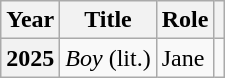<table class="wikitable plainrowheaders">
<tr>
<th scope="col">Year</th>
<th scope="col">Title</th>
<th scope="col">Role</th>
<th scope="col" class="unsortable"></th>
</tr>
<tr>
<th scope="row">2025</th>
<td><em>Boy</em> (lit.)</td>
<td>Jane</td>
<td style="text-align:center"></td>
</tr>
</table>
